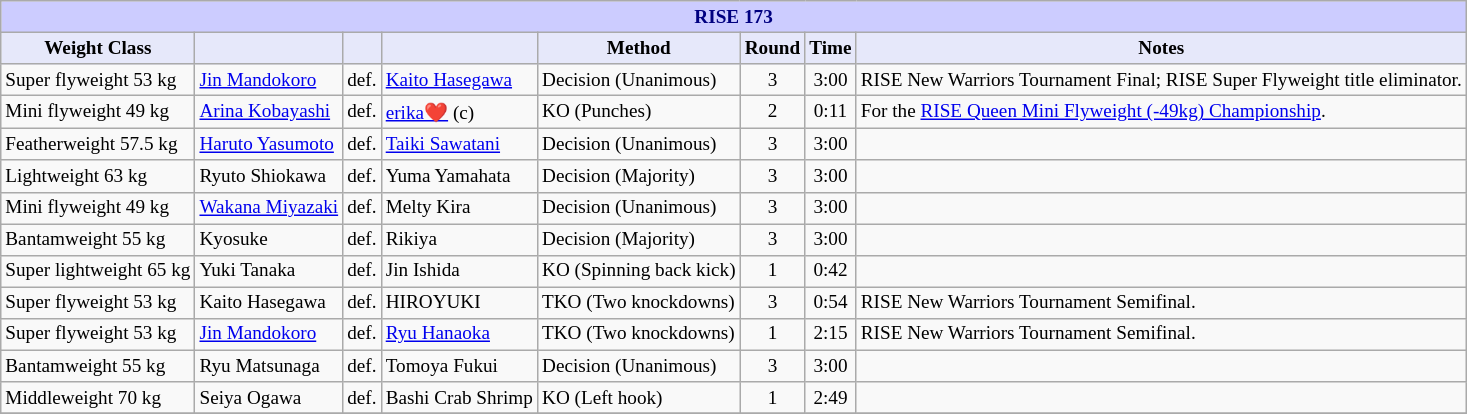<table class="wikitable" style="font-size: 80%;">
<tr>
<th colspan="8" style="background-color: #ccf; color: #000080; text-align: center;"><strong>RISE 173</strong></th>
</tr>
<tr>
<th colspan="1" style="background-color: #E6E8FA; color: #000000; text-align: center;">Weight Class</th>
<th colspan="1" style="background-color: #E6E8FA; color: #000000; text-align: center;"></th>
<th colspan="1" style="background-color: #E6E8FA; color: #000000; text-align: center;"></th>
<th colspan="1" style="background-color: #E6E8FA; color: #000000; text-align: center;"></th>
<th colspan="1" style="background-color: #E6E8FA; color: #000000; text-align: center;">Method</th>
<th colspan="1" style="background-color: #E6E8FA; color: #000000; text-align: center;">Round</th>
<th colspan="1" style="background-color: #E6E8FA; color: #000000; text-align: center;">Time</th>
<th colspan="1" style="background-color: #E6E8FA; color: #000000; text-align: center;">Notes</th>
</tr>
<tr>
<td>Super flyweight 53 kg</td>
<td> <a href='#'>Jin Mandokoro</a></td>
<td align="center">def.</td>
<td> <a href='#'>Kaito Hasegawa</a></td>
<td>Decision (Unanimous)</td>
<td align="center">3</td>
<td align="center">3:00</td>
<td>RISE New Warriors Tournament Final; RISE Super Flyweight title eliminator.</td>
</tr>
<tr>
<td>Mini flyweight 49 kg</td>
<td> <a href='#'>Arina Kobayashi</a></td>
<td align="center">def.</td>
<td> <a href='#'>erika❤️</a> (c)</td>
<td>KO (Punches)</td>
<td align="center">2</td>
<td align="center">0:11</td>
<td>For the <a href='#'>RISE Queen Mini Flyweight (-49kg) Championship</a>.</td>
</tr>
<tr>
<td>Featherweight 57.5 kg</td>
<td> <a href='#'>Haruto Yasumoto</a></td>
<td align="center">def.</td>
<td> <a href='#'>Taiki Sawatani</a></td>
<td>Decision (Unanimous)</td>
<td align="center">3</td>
<td align="center">3:00</td>
<td></td>
</tr>
<tr>
<td>Lightweight 63 kg</td>
<td> Ryuto Shiokawa</td>
<td align="center">def.</td>
<td> Yuma Yamahata</td>
<td>Decision (Majority)</td>
<td align="center">3</td>
<td align="center">3:00</td>
<td></td>
</tr>
<tr>
<td>Mini flyweight 49 kg</td>
<td> <a href='#'>Wakana Miyazaki</a></td>
<td align="center">def.</td>
<td> Melty Kira</td>
<td>Decision (Unanimous)</td>
<td align="center">3</td>
<td align="center">3:00</td>
<td></td>
</tr>
<tr>
<td>Bantamweight 55 kg</td>
<td> Kyosuke</td>
<td align="center">def.</td>
<td> Rikiya</td>
<td>Decision (Majority)</td>
<td align="center">3</td>
<td align="center">3:00</td>
<td></td>
</tr>
<tr>
<td>Super lightweight 65 kg</td>
<td> Yuki Tanaka</td>
<td align="center">def.</td>
<td> Jin Ishida</td>
<td>KO (Spinning back kick)</td>
<td align="center">1</td>
<td align="center">0:42</td>
<td></td>
</tr>
<tr>
<td>Super flyweight 53 kg</td>
<td> Kaito Hasegawa</td>
<td align="center">def.</td>
<td> HIROYUKI</td>
<td>TKO (Two knockdowns)</td>
<td align="center">3</td>
<td align="center">0:54</td>
<td>RISE New Warriors Tournament Semifinal.</td>
</tr>
<tr>
<td>Super flyweight 53 kg</td>
<td> <a href='#'>Jin Mandokoro</a></td>
<td align="center">def.</td>
<td> <a href='#'>Ryu Hanaoka</a></td>
<td>TKO (Two knockdowns)</td>
<td align="center">1</td>
<td align="center">2:15</td>
<td>RISE New Warriors Tournament Semifinal.</td>
</tr>
<tr>
<td>Bantamweight 55 kg</td>
<td> Ryu Matsunaga</td>
<td align="center">def.</td>
<td> Tomoya Fukui</td>
<td>Decision (Unanimous)</td>
<td align="center">3</td>
<td align="center">3:00</td>
<td></td>
</tr>
<tr>
<td>Middleweight 70 kg</td>
<td> Seiya Ogawa</td>
<td align="center">def.</td>
<td> Bashi Crab Shrimp</td>
<td>KO (Left hook)</td>
<td align="center">1</td>
<td align="center">2:49</td>
<td></td>
</tr>
<tr>
</tr>
</table>
